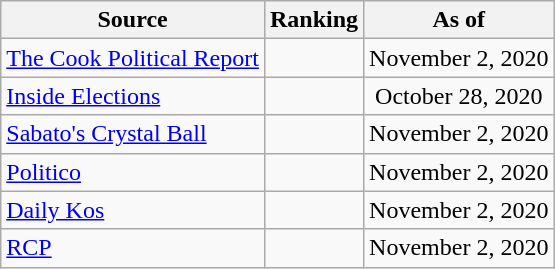<table class="wikitable" style="text-align:center">
<tr>
<th>Source</th>
<th>Ranking</th>
<th>As of</th>
</tr>
<tr>
<td align=left><a href='#'>The Cook Political Report</a></td>
<td></td>
<td>November 2, 2020</td>
</tr>
<tr>
<td align=left><a href='#'>Inside Elections</a></td>
<td></td>
<td>October 28, 2020</td>
</tr>
<tr>
<td align=left><a href='#'>Sabato's Crystal Ball</a></td>
<td></td>
<td>November 2, 2020</td>
</tr>
<tr>
<td align="left"><a href='#'>Politico</a></td>
<td></td>
<td>November 2, 2020</td>
</tr>
<tr>
<td align="left"><a href='#'>Daily Kos</a></td>
<td></td>
<td>November 2, 2020</td>
</tr>
<tr>
<td align="left"><a href='#'>RCP</a></td>
<td></td>
<td>November 2, 2020</td>
</tr>
</table>
